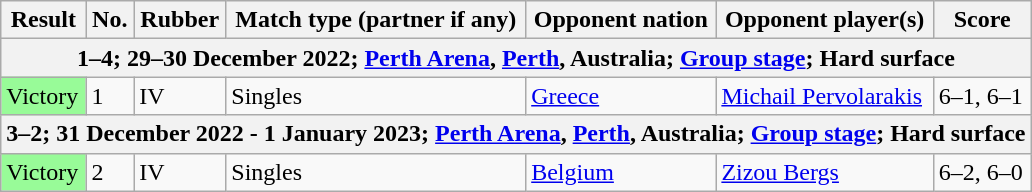<table class=wikitable>
<tr>
<th>Result</th>
<th>No.</th>
<th>Rubber</th>
<th>Match type (partner if any)</th>
<th>Opponent nation</th>
<th>Opponent player(s)</th>
<th>Score</th>
</tr>
<tr>
<th colspan=7>1–4; 29–30 December 2022; <a href='#'>Perth Arena</a>, <a href='#'>Perth</a>, Australia; <a href='#'>Group stage</a>; Hard surface</th>
</tr>
<tr>
<td bgcolor=98FB98>Victory</td>
<td>1</td>
<td>IV</td>
<td>Singles</td>
<td> <a href='#'>Greece</a></td>
<td><a href='#'>Michail Pervolarakis</a></td>
<td>6–1, 6–1</td>
</tr>
<tr>
<th colspan=7>3–2; 31 December 2022 - 1 January 2023; <a href='#'>Perth Arena</a>, <a href='#'>Perth</a>, Australia; <a href='#'>Group stage</a>; Hard surface</th>
</tr>
<tr>
<td bgcolor=98FB98>Victory</td>
<td>2</td>
<td>IV</td>
<td>Singles</td>
<td> <a href='#'>Belgium</a></td>
<td><a href='#'>Zizou Bergs</a></td>
<td>6–2, 6–0</td>
</tr>
</table>
